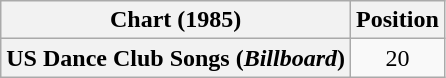<table class="wikitable sortable plainrowheaders">
<tr>
<th scope="col">Chart (1985)</th>
<th scope="col">Position</th>
</tr>
<tr>
<th scope="row">US Dance Club Songs (<em>Billboard</em>)</th>
<td align="center">20</td>
</tr>
</table>
